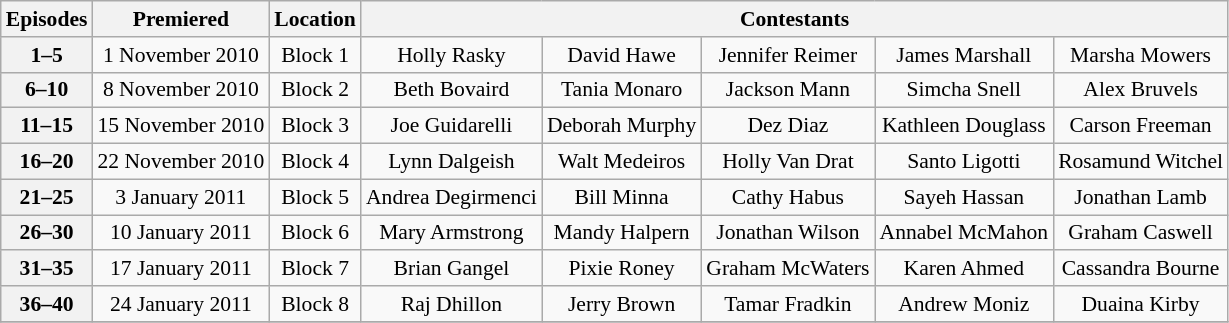<table class="wikitable" style="font-size:90%; text-align:center">
<tr>
<th>Episodes</th>
<th>Premiered</th>
<th>Location</th>
<th colspan="5">Contestants</th>
</tr>
<tr>
<th>1–5</th>
<td>1 November 2010</td>
<td>Block 1</td>
<td>Holly Rasky</td>
<td>David Hawe</td>
<td>Jennifer Reimer</td>
<td>James Marshall</td>
<td>Marsha Mowers</td>
</tr>
<tr>
<th>6–10</th>
<td>8 November 2010</td>
<td>Block 2</td>
<td>Beth Bovaird</td>
<td>Tania Monaro</td>
<td>Jackson Mann</td>
<td>Simcha Snell</td>
<td>Alex Bruvels</td>
</tr>
<tr>
<th>11–15</th>
<td>15 November 2010</td>
<td>Block 3</td>
<td>Joe Guidarelli</td>
<td>Deborah Murphy</td>
<td>Dez Diaz</td>
<td>Kathleen Douglass</td>
<td>Carson Freeman</td>
</tr>
<tr>
<th>16–20</th>
<td>22 November 2010</td>
<td>Block 4</td>
<td>Lynn Dalgeish</td>
<td>Walt Medeiros</td>
<td>Holly Van Drat</td>
<td>Santo Ligotti</td>
<td>Rosamund Witchel</td>
</tr>
<tr>
<th>21–25</th>
<td>3 January 2011</td>
<td>Block 5</td>
<td>Andrea Degirmenci</td>
<td>Bill Minna</td>
<td>Cathy Habus</td>
<td>Sayeh Hassan</td>
<td>Jonathan Lamb</td>
</tr>
<tr>
<th>26–30</th>
<td>10 January 2011</td>
<td>Block 6</td>
<td>Mary Armstrong</td>
<td>Mandy Halpern</td>
<td>Jonathan Wilson</td>
<td>Annabel McMahon</td>
<td>Graham Caswell</td>
</tr>
<tr>
<th>31–35</th>
<td>17 January 2011</td>
<td>Block 7</td>
<td>Brian Gangel</td>
<td>Pixie Roney</td>
<td>Graham McWaters</td>
<td>Karen Ahmed</td>
<td>Cassandra Bourne</td>
</tr>
<tr>
<th>36–40</th>
<td>24 January 2011</td>
<td>Block 8</td>
<td>Raj Dhillon</td>
<td>Jerry Brown</td>
<td>Tamar Fradkin</td>
<td>Andrew Moniz</td>
<td>Duaina Kirby</td>
</tr>
<tr>
</tr>
</table>
